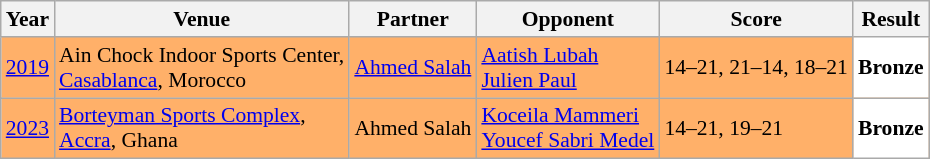<table class="sortable wikitable" style="font-size: 90%;">
<tr>
<th>Year</th>
<th>Venue</th>
<th>Partner</th>
<th>Opponent</th>
<th>Score</th>
<th>Result</th>
</tr>
<tr style="background:#FFB069">
<td align="center"><a href='#'>2019</a></td>
<td align="left">Ain Chock Indoor Sports Center,<br><a href='#'>Casablanca</a>, Morocco</td>
<td align="left"> <a href='#'>Ahmed Salah</a></td>
<td align="left"> <a href='#'>Aatish Lubah</a><br>  <a href='#'>Julien Paul</a></td>
<td align="left">14–21, 21–14, 18–21</td>
<td style="text-align:left; background:white"> <strong>Bronze</strong></td>
</tr>
<tr style="background:#FFB069">
<td align="center"><a href='#'>2023</a></td>
<td align="left"><a href='#'>Borteyman Sports Complex</a>,<br><a href='#'>Accra</a>, Ghana</td>
<td align="left"> Ahmed Salah</td>
<td align="left"> <a href='#'>Koceila Mammeri</a><br> <a href='#'>Youcef Sabri Medel</a></td>
<td align="left">14–21, 19–21</td>
<td style="text-align:left; background:white"> <strong>Bronze</strong></td>
</tr>
</table>
